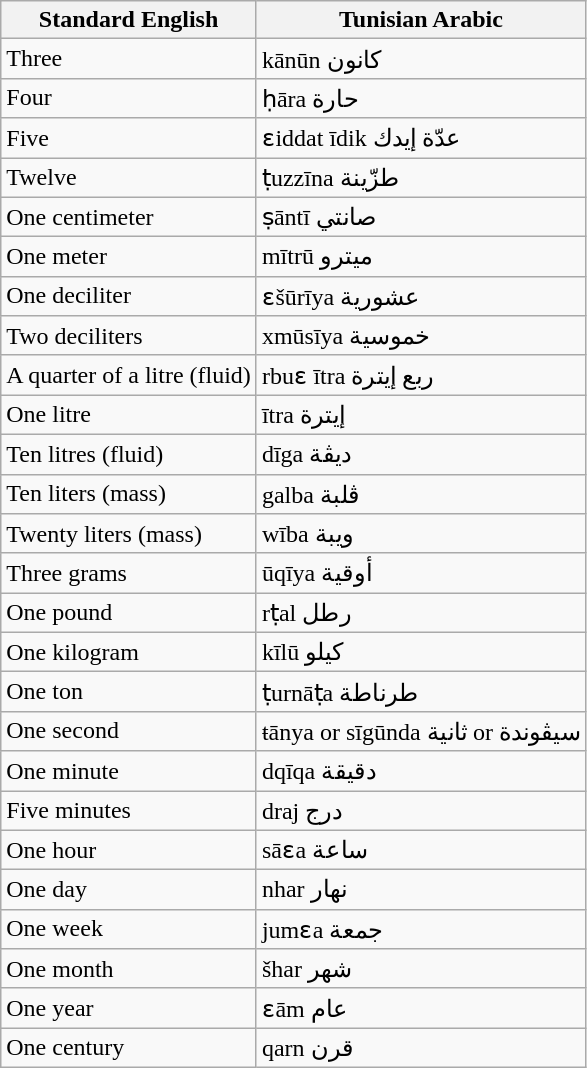<table class="wikitable">
<tr>
<th>Standard English</th>
<th>Tunisian Arabic</th>
</tr>
<tr>
<td>Three</td>
<td>kānūn كانون</td>
</tr>
<tr>
<td>Four</td>
<td>ḥāra حارة</td>
</tr>
<tr>
<td>Five</td>
<td>ɛiddat īdik عدّة إيدك</td>
</tr>
<tr>
<td>Twelve</td>
<td>ṭuzzīna طزّينة</td>
</tr>
<tr>
<td>One centimeter</td>
<td>ṣāntī صانتي</td>
</tr>
<tr>
<td>One meter</td>
<td>mītrū ميترو</td>
</tr>
<tr>
<td>One deciliter</td>
<td>ɛšūrīya عشورية</td>
</tr>
<tr>
<td>Two deciliters</td>
<td>xmūsīya خموسية</td>
</tr>
<tr>
<td>A quarter of a litre (fluid)</td>
<td>rbuɛ ītra ربع إيترة</td>
</tr>
<tr>
<td>One litre</td>
<td>ītra إيترة</td>
</tr>
<tr>
<td>Ten litres (fluid)</td>
<td>dīga ديڨة</td>
</tr>
<tr>
<td>Ten liters (mass)</td>
<td>galba ڨلبة</td>
</tr>
<tr>
<td>Twenty liters (mass)</td>
<td>wība ويبة</td>
</tr>
<tr>
<td>Three grams</td>
<td>ūqīya أوقية</td>
</tr>
<tr>
<td>One pound</td>
<td>rṭal رطل</td>
</tr>
<tr>
<td>One kilogram</td>
<td>kīlū كيلو</td>
</tr>
<tr>
<td>One ton</td>
<td>ṭurnāṭa طرناطة</td>
</tr>
<tr>
<td>One second</td>
<td>ŧānya or sīgūnda ثانية or سيڨوندة</td>
</tr>
<tr>
<td>One minute</td>
<td>dqīqa دقيقة</td>
</tr>
<tr>
<td>Five minutes</td>
<td>draj درج</td>
</tr>
<tr>
<td>One hour</td>
<td>sāɛa ساعة</td>
</tr>
<tr>
<td>One day</td>
<td>nhar نهار</td>
</tr>
<tr>
<td>One week</td>
<td>jumɛa جمعة</td>
</tr>
<tr>
<td>One month</td>
<td>šhar شهر</td>
</tr>
<tr>
<td>One year</td>
<td>ɛām عام</td>
</tr>
<tr>
<td>One century</td>
<td>qarn قرن</td>
</tr>
</table>
